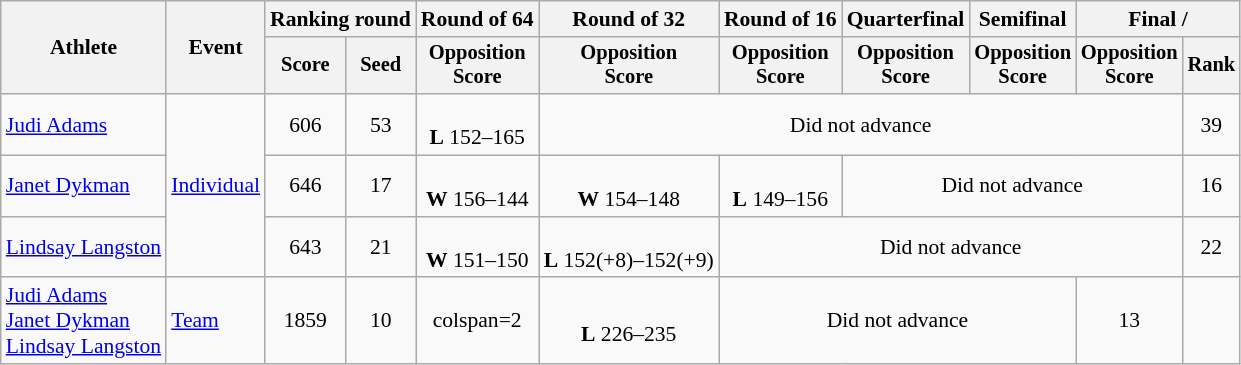<table class=wikitable style=font-size:90%;text-align:center>
<tr>
<th rowspan=2>Athlete</th>
<th rowspan=2>Event</th>
<th colspan=2>Ranking round</th>
<th>Round of 64</th>
<th>Round of 32</th>
<th>Round of 16</th>
<th>Quarterfinal</th>
<th>Semifinal</th>
<th colspan=2>Final / </th>
</tr>
<tr style=font-size:95%>
<th>Score</th>
<th>Seed</th>
<th>Opposition<br>Score</th>
<th>Opposition<br>Score</th>
<th>Opposition<br>Score</th>
<th>Opposition<br>Score</th>
<th>Opposition<br>Score</th>
<th>Opposition<br>Score</th>
<th>Rank</th>
</tr>
<tr>
<td align=left><a href='#'>Judi Adams</a></td>
<td align=left rowspan=3><a href='#'>Individual</a></td>
<td>606</td>
<td>53</td>
<td><br><strong>L</strong> 152–165</td>
<td colspan=5>Did not advance</td>
<td>39</td>
</tr>
<tr>
<td align=left><a href='#'>Janet Dykman</a></td>
<td>646</td>
<td>17</td>
<td><br><strong>W</strong> 156–144</td>
<td><br><strong>W</strong> 154–148</td>
<td><br><strong>L</strong> 149–156</td>
<td colspan=3>Did not advance</td>
<td>16</td>
</tr>
<tr>
<td align=left><a href='#'>Lindsay Langston</a></td>
<td>643</td>
<td>21</td>
<td><br><strong>W</strong> 151–150</td>
<td><br><strong>L</strong> 152(+8)–152(+9)</td>
<td colspan=4>Did not advance</td>
<td>22</td>
</tr>
<tr>
<td align=left><a href='#'>Judi Adams</a><br><a href='#'>Janet Dykman</a><br><a href='#'>Lindsay Langston</a></td>
<td align=left><a href='#'>Team</a></td>
<td>1859</td>
<td>10</td>
<td>colspan=2 </td>
<td><br><strong>L</strong> 226–235</td>
<td colspan=3>Did not advance</td>
<td>13</td>
</tr>
</table>
